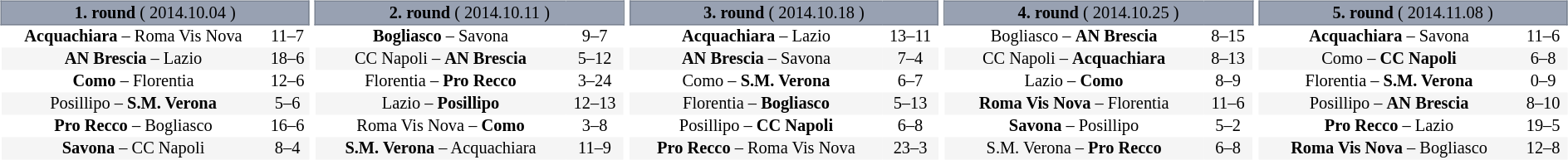<table table width=100%>
<tr>
<td width=20% valign="top"><br><table border=0 cellspacing=0 cellpadding=1em style="font-size: 85%; border-collapse: collapse;" width=100%>
<tr>
<td colspan=5 bgcolor=#98A1B2 style="border:1px solid #7A8392;text-align:center;"><span><strong>1. round</strong> ( 2014.10.04 )</span></td>
</tr>
<tr align=center bgcolor=#FFFFFF>
<td><strong>Acquachiara</strong> – Roma Vis Nova</td>
<td>11–7</td>
</tr>
<tr align=center bgcolor=#f5f5f5>
<td><strong>AN Brescia</strong> – Lazio</td>
<td>18–6</td>
</tr>
<tr align=center bgcolor=#FFFFFF>
<td><strong>Como</strong> – Florentia</td>
<td>12–6</td>
</tr>
<tr align=center bgcolor=#f5f5f5>
<td>Posillipo – <strong>S.M. Verona</strong></td>
<td>5–6</td>
</tr>
<tr align=center bgcolor=#FFFFFF>
<td><strong>Pro Recco</strong> – Bogliasco</td>
<td>16–6</td>
</tr>
<tr align=center bgcolor=#f5f5f5>
<td><strong>Savona</strong> – CC Napoli</td>
<td>8–4</td>
</tr>
</table>
</td>
<td width=20% valign="top"><br><table border=0 cellspacing=0 cellpadding=1em style="font-size: 85%; border-collapse: collapse;" width=100%>
<tr>
<td colspan=5 bgcolor=#98A1B2 style="border:1px solid #7A8392;text-align:center;"><span><strong>2. round</strong> ( 2014.10.11 )</span></td>
</tr>
<tr align=center bgcolor=#FFFFFF>
<td><strong>Bogliasco</strong> – Savona</td>
<td>9–7</td>
</tr>
<tr align=center bgcolor=#f5f5f5>
<td>CC Napoli – <strong>AN Brescia</strong></td>
<td>5–12</td>
</tr>
<tr align=center bgcolor=#FFFFFF>
<td>Florentia – <strong>Pro Recco</strong></td>
<td>3–24</td>
</tr>
<tr align=center bgcolor=#f5f5f5>
<td>Lazio – <strong>Posillipo</strong></td>
<td>12–13</td>
</tr>
<tr align=center bgcolor=#FFFFFF>
<td>Roma Vis Nova – <strong>Como</strong></td>
<td>3–8</td>
</tr>
<tr align=center bgcolor=#f5f5f5>
<td><strong>S.M. Verona</strong> – Acquachiara</td>
<td>11–9</td>
</tr>
</table>
</td>
<td width=20% valign="top"><br><table border=0 cellspacing=0 cellpadding=1em style="font-size: 85%; border-collapse: collapse;" width=100%>
<tr>
<td colspan=5 bgcolor=#98A1B2 style="border:1px solid #7A8392;text-align:center;"><span><strong>3. round</strong> ( 2014.10.18 )</span></td>
</tr>
<tr align=center bgcolor=#FFFFFF>
<td><strong>Acquachiara</strong> – Lazio</td>
<td>13–11</td>
</tr>
<tr align=center bgcolor=#f5f5f5>
<td><strong>AN Brescia</strong> – Savona</td>
<td>7–4</td>
</tr>
<tr align=center bgcolor=#FFFFFF>
<td>Como – <strong>S.M. Verona</strong></td>
<td>6–7</td>
</tr>
<tr align=center bgcolor=#f5f5f5>
<td>Florentia – <strong>Bogliasco</strong></td>
<td>5–13</td>
</tr>
<tr align=center bgcolor=#FFFFFF>
<td>Posillipo – <strong>CC Napoli</strong></td>
<td>6–8</td>
</tr>
<tr align=center bgcolor=#f5f5f5>
<td><strong>Pro Recco</strong> – Roma Vis Nova</td>
<td>23–3</td>
</tr>
</table>
</td>
<td width=20% valign="top"><br><table border=0 cellspacing=0 cellpadding=1em style="font-size: 85%; border-collapse: collapse;" width=100%>
<tr>
<td colspan=5 bgcolor=#98A1B2 style="border:1px solid #7A8392;text-align:center;"><span><strong>4. round</strong> ( 2014.10.25 )</span></td>
</tr>
<tr align=center bgcolor=#FFFFFF>
<td>Bogliasco – <strong>AN Brescia</strong></td>
<td>8–15</td>
</tr>
<tr align=center bgcolor=#f5f5f5>
<td>CC Napoli – <strong>Acquachiara</strong></td>
<td>8–13</td>
</tr>
<tr align=center bgcolor=#FFFFFF>
<td>Lazio – <strong>Como</strong></td>
<td>8–9</td>
</tr>
<tr align=center bgcolor=#f5f5f5>
<td><strong>Roma Vis Nova</strong> – Florentia</td>
<td>11–6</td>
</tr>
<tr align=center bgcolor=#FFFFFF>
<td><strong>Savona</strong> – Posillipo</td>
<td>5–2</td>
</tr>
<tr align=center bgcolor=#f5f5f5>
<td>S.M. Verona – <strong>Pro Recco</strong></td>
<td>6–8</td>
</tr>
</table>
</td>
<td width=20% valign="top"><br><table border=0 cellspacing=0 cellpadding=1em style="font-size: 85%; border-collapse: collapse;" width=100%>
<tr>
<td colspan=5 bgcolor=#98A1B2 style="border:1px solid #7A8392;text-align:center;"><span><strong>5. round</strong> ( 2014.11.08 )</span></td>
</tr>
<tr align=center bgcolor=#FFFFFF>
<td><strong>Acquachiara</strong> – Savona</td>
<td>11–6</td>
</tr>
<tr align=center bgcolor=#f5f5f5>
<td>Como – <strong>CC Napoli</strong></td>
<td>6–8</td>
</tr>
<tr align=center bgcolor=#FFFFFF>
<td>Florentia – <strong>S.M. Verona</strong></td>
<td>0–9</td>
</tr>
<tr align=center bgcolor=#f5f5f5>
<td>Posillipo – <strong>AN Brescia</strong></td>
<td>8–10</td>
</tr>
<tr align=center bgcolor=#FFFFFF>
<td><strong>Pro Recco</strong> – Lazio</td>
<td>19–5</td>
</tr>
<tr align=center bgcolor=#f5f5f5>
<td><strong>Roma Vis Nova</strong> – Bogliasco</td>
<td>12–8</td>
</tr>
</table>
</td>
</tr>
</table>
